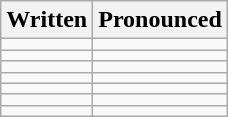<table class=wikitable>
<tr>
<th>Written</th>
<th>Pronounced</th>
</tr>
<tr>
<td></td>
<td></td>
</tr>
<tr>
<td></td>
<td></td>
</tr>
<tr>
<td></td>
<td></td>
</tr>
<tr>
<td></td>
<td></td>
</tr>
<tr>
<td></td>
<td></td>
</tr>
<tr>
<td></td>
<td></td>
</tr>
<tr>
<td></td>
<td></td>
</tr>
</table>
